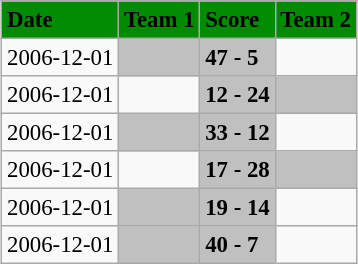<table class="wikitable" style="margin:0.5em auto; font-size:95%">
<tr bgcolor="#008B00">
<td><strong>Date</strong></td>
<td><strong>Team 1</strong></td>
<td><strong>Score</strong></td>
<td><strong>Team 2</strong></td>
</tr>
<tr>
<td>2006-12-01</td>
<td bgcolor="silver"><strong></strong></td>
<td bgcolor="silver"><strong>47 - 5</strong></td>
<td></td>
</tr>
<tr>
<td>2006-12-01</td>
<td></td>
<td bgcolor="silver"><strong>12 - 24</strong></td>
<td bgcolor="silver"><strong></strong></td>
</tr>
<tr>
<td>2006-12-01</td>
<td bgcolor="silver"><strong></strong></td>
<td bgcolor="silver"><strong>33 - 12</strong></td>
<td></td>
</tr>
<tr>
<td>2006-12-01</td>
<td></td>
<td bgcolor="silver"><strong>17 - 28</strong></td>
<td bgcolor="silver"><strong></strong></td>
</tr>
<tr>
<td>2006-12-01</td>
<td bgcolor="silver"><strong></strong></td>
<td bgcolor="silver"><strong>19 - 14</strong></td>
<td></td>
</tr>
<tr>
<td>2006-12-01</td>
<td bgcolor="silver"><strong></strong></td>
<td bgcolor="silver"><strong>40 - 7</strong></td>
<td></td>
</tr>
</table>
